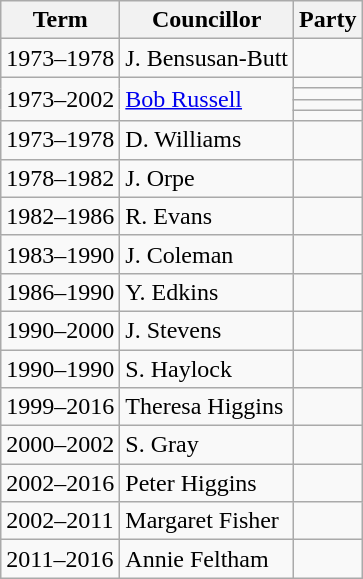<table class="wikitable">
<tr>
<th>Term</th>
<th>Councillor</th>
<th colspan=2>Party</th>
</tr>
<tr>
<td>1973–1978</td>
<td>J. Bensusan-Butt</td>
<td></td>
</tr>
<tr>
<td rowspan=4>1973–2002</td>
<td rowspan=4><a href='#'>Bob Russell</a></td>
<td></td>
</tr>
<tr>
<td></td>
</tr>
<tr>
<td></td>
</tr>
<tr>
<td></td>
</tr>
<tr>
<td>1973–1978</td>
<td>D. Williams</td>
<td></td>
</tr>
<tr>
<td>1978–1982</td>
<td>J. Orpe</td>
<td></td>
</tr>
<tr>
<td>1982–1986</td>
<td>R. Evans</td>
<td></td>
</tr>
<tr>
<td>1983–1990</td>
<td>J. Coleman</td>
<td></td>
</tr>
<tr>
<td>1986–1990</td>
<td>Y. Edkins</td>
<td></td>
</tr>
<tr>
<td>1990–2000</td>
<td>J. Stevens</td>
<td></td>
</tr>
<tr>
<td>1990–1990</td>
<td>S. Haylock</td>
<td></td>
</tr>
<tr>
<td>1999–2016</td>
<td>Theresa Higgins</td>
<td></td>
</tr>
<tr>
<td>2000–2002</td>
<td>S. Gray</td>
<td></td>
</tr>
<tr>
<td>2002–2016</td>
<td>Peter Higgins</td>
<td></td>
</tr>
<tr>
<td>2002–2011</td>
<td>Margaret Fisher</td>
<td></td>
</tr>
<tr>
<td>2011–2016</td>
<td>Annie Feltham</td>
<td></td>
</tr>
</table>
